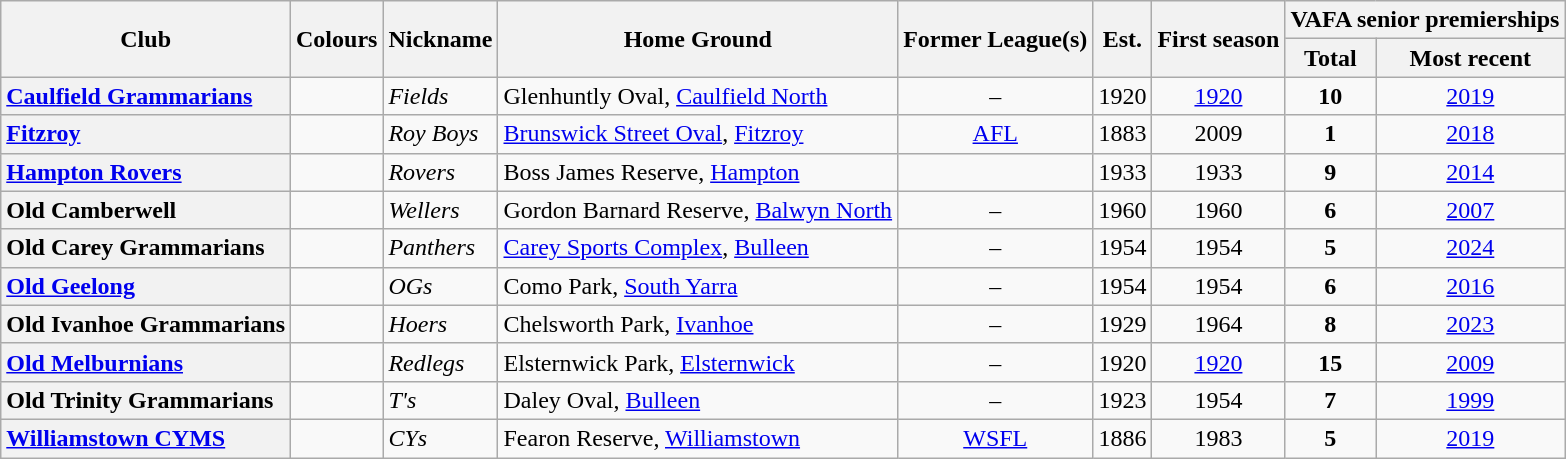<table class="wikitable sortable" width:100%">
<tr>
<th rowspan=2>Club</th>
<th rowspan=2 class=unsortable>Colours</th>
<th rowspan=2>Nickname</th>
<th rowspan=2>Home Ground</th>
<th rowspan="2">Former League(s)</th>
<th rowspan="2">Est.</th>
<th rowspan=2>First season</th>
<th colspan=2>VAFA senior premierships</th>
</tr>
<tr>
<th>Total</th>
<th>Most recent</th>
</tr>
<tr>
<th style="text-align:left;"><a href='#'>Caulfield Grammarians</a></th>
<td></td>
<td><em>Fields</em></td>
<td>Glenhuntly Oval, <a href='#'>Caulfield North</a></td>
<td style="text-align:center;">–</td>
<td style="text-align:center;">1920</td>
<td style="text-align:center;"><a href='#'>1920</a></td>
<td style="text-align:center;"><strong>10</strong></td>
<td style="text-align:center;"><a href='#'>2019</a></td>
</tr>
<tr>
<th style="text-align:left;"><a href='#'>Fitzroy</a></th>
<td></td>
<td align='left'><em>Roy Boys</em></td>
<td align='left'><a href='#'>Brunswick Street Oval</a>, <a href='#'>Fitzroy</a></td>
<td style="text-align:center;"><a href='#'>AFL</a></td>
<td style="text-align:center;">1883</td>
<td style="text-align:center;">2009</td>
<td style="text-align:center;"><strong>1</strong></td>
<td style="text-align:center;"><a href='#'>2018</a></td>
</tr>
<tr>
<th style="text-align:left;"><a href='#'>Hampton Rovers</a></th>
<td></td>
<td><em>Rovers</em></td>
<td>Boss James Reserve, <a href='#'>Hampton</a></td>
<td style="text-align:center;"></td>
<td style="text-align:center;">1933</td>
<td style="text-align:center;">1933</td>
<td style="text-align:center;"><strong>9</strong></td>
<td style="text-align:center;"><a href='#'>2014</a></td>
</tr>
<tr>
<th style="text-align:left;">Old Camberwell</th>
<td></td>
<td><em>Wellers</em></td>
<td>Gordon Barnard Reserve, <a href='#'>Balwyn North</a></td>
<td style="text-align:center;">–</td>
<td style="text-align:center;">1960</td>
<td style="text-align:center;">1960</td>
<td style="text-align:center;"><strong>6</strong></td>
<td style="text-align:center;"><a href='#'>2007</a></td>
</tr>
<tr>
<th style="text-align:left;">Old Carey Grammarians</th>
<td></td>
<td><em>Panthers</em></td>
<td><a href='#'>Carey Sports Complex</a>, <a href='#'>Bulleen</a></td>
<td style="text-align:center;">–</td>
<td style="text-align:center;">1954</td>
<td style="text-align:center;">1954</td>
<td style="text-align:center;"><strong>5</strong></td>
<td style="text-align:center;"><a href='#'>2024</a></td>
</tr>
<tr>
<th style="text-align:left;"><a href='#'>Old Geelong</a></th>
<td></td>
<td><em>OGs</em></td>
<td>Como Park, <a href='#'>South Yarra</a></td>
<td style="text-align:center;">–</td>
<td style="text-align:center;">1954</td>
<td style="text-align:center;">1954</td>
<td style="text-align:center;"><strong>6</strong></td>
<td style="text-align:center;"><a href='#'>2016</a></td>
</tr>
<tr>
<th style="text-align:left;">Old Ivanhoe Grammarians</th>
<td></td>
<td><em>Hoers</em></td>
<td>Chelsworth Park, <a href='#'>Ivanhoe</a></td>
<td style="text-align:center;">–</td>
<td style="text-align:center;">1929</td>
<td style="text-align:center;">1964</td>
<td style="text-align:center;"><strong>8</strong></td>
<td style="text-align:center;"><a href='#'>2023</a></td>
</tr>
<tr>
<th style="text-align:left;"><a href='#'>Old Melburnians</a></th>
<td></td>
<td><em>Redlegs</em></td>
<td>Elsternwick Park, <a href='#'>Elsternwick</a></td>
<td style="text-align:center;">–</td>
<td style="text-align:center;">1920</td>
<td style="text-align:center;"><a href='#'>1920</a></td>
<td style="text-align:center;"><strong>15</strong></td>
<td style="text-align:center;"><a href='#'>2009</a></td>
</tr>
<tr>
<th style="text-align:left;">Old Trinity Grammarians</th>
<td></td>
<td><em>T's</em></td>
<td>Daley Oval, <a href='#'>Bulleen</a></td>
<td style="text-align:center;">–</td>
<td style="text-align:center;">1923</td>
<td style="text-align:center;">1954</td>
<td style="text-align:center;"><strong>7</strong></td>
<td style="text-align:center;"><a href='#'>1999</a></td>
</tr>
<tr>
<th style="text-align:left;"><a href='#'>Williamstown CYMS</a></th>
<td></td>
<td><em>CYs</em></td>
<td>Fearon Reserve, <a href='#'>Williamstown</a></td>
<td style="text-align:center;"><a href='#'>WSFL</a></td>
<td style="text-align:center;">1886</td>
<td style="text-align:center;">1983</td>
<td style="text-align:center;"><strong>5</strong></td>
<td style="text-align:center;"><a href='#'>2019</a></td>
</tr>
</table>
